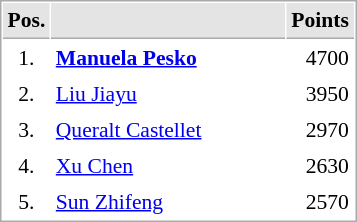<table cellspacing="1" cellpadding="3" style="border:1px solid #AAAAAA;font-size:90%">
<tr bgcolor="#E4E4E4">
<th style="border-bottom:1px solid #AAAAAA" width=10>Pos.</th>
<th style="border-bottom:1px solid #AAAAAA" width=150></th>
<th style="border-bottom:1px solid #AAAAAA" width=20>Points</th>
</tr>
<tr>
<td align="center">1.</td>
<td> <strong><a href='#'>Manuela Pesko</a></strong></td>
<td align="right">4700</td>
</tr>
<tr>
<td align="center">2.</td>
<td> <a href='#'>Liu Jiayu</a></td>
<td align="right">3950</td>
</tr>
<tr>
<td align="center">3.</td>
<td> <a href='#'>Queralt Castellet</a></td>
<td align="right">2970</td>
</tr>
<tr>
<td align="center">4.</td>
<td> <a href='#'>Xu Chen</a></td>
<td align="right">2630</td>
</tr>
<tr>
<td align="center">5.</td>
<td> <a href='#'>Sun Zhifeng</a></td>
<td align="right">2570</td>
</tr>
</table>
